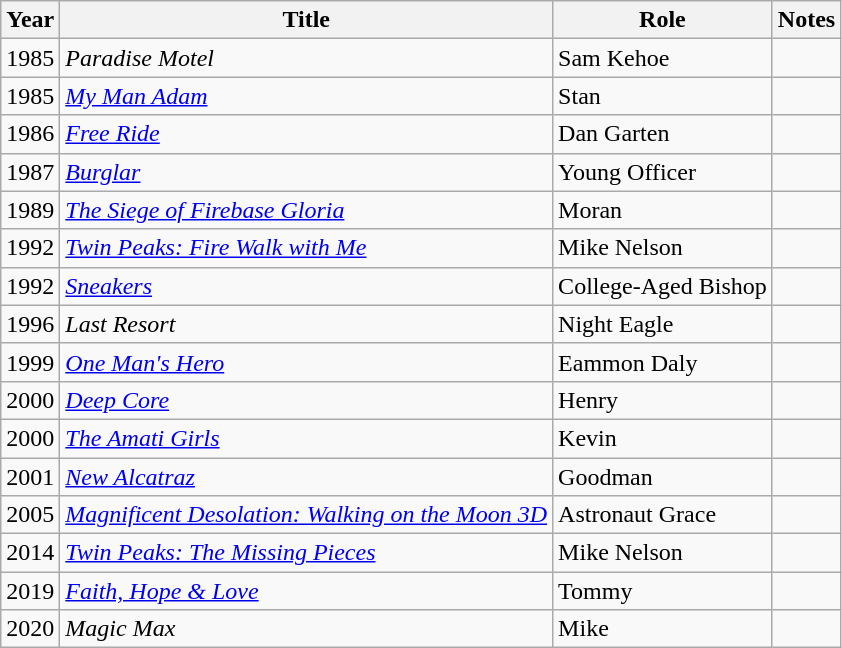<table class="wikitable sortable">
<tr>
<th>Year</th>
<th>Title</th>
<th>Role</th>
<th class="unsortable">Notes</th>
</tr>
<tr>
<td>1985</td>
<td><em>Paradise Motel</em></td>
<td>Sam Kehoe</td>
<td></td>
</tr>
<tr>
<td>1985</td>
<td><em><a href='#'>My Man Adam</a></em></td>
<td>Stan</td>
<td></td>
</tr>
<tr>
<td>1986</td>
<td><a href='#'><em>Free Ride</em></a></td>
<td>Dan Garten</td>
<td></td>
</tr>
<tr>
<td>1987</td>
<td><a href='#'><em>Burglar</em></a></td>
<td>Young Officer</td>
<td></td>
</tr>
<tr>
<td>1989</td>
<td><em><a href='#'>The Siege of Firebase Gloria</a></em></td>
<td>Moran</td>
<td></td>
</tr>
<tr>
<td>1992</td>
<td><em><a href='#'>Twin Peaks: Fire Walk with Me</a></em></td>
<td>Mike Nelson</td>
<td></td>
</tr>
<tr>
<td>1992</td>
<td><a href='#'><em>Sneakers</em></a></td>
<td>College-Aged Bishop</td>
<td></td>
</tr>
<tr>
<td>1996</td>
<td><em>Last Resort</em></td>
<td>Night Eagle</td>
<td></td>
</tr>
<tr>
<td>1999</td>
<td><em><a href='#'>One Man's Hero</a></em></td>
<td>Eammon Daly</td>
<td></td>
</tr>
<tr>
<td>2000</td>
<td><a href='#'><em>Deep Core</em></a></td>
<td>Henry</td>
<td></td>
</tr>
<tr>
<td>2000</td>
<td><em><a href='#'>The Amati Girls</a></em></td>
<td>Kevin</td>
<td></td>
</tr>
<tr>
<td>2001</td>
<td><em><a href='#'>New Alcatraz</a></em></td>
<td>Goodman</td>
<td></td>
</tr>
<tr>
<td>2005</td>
<td><em><a href='#'>Magnificent Desolation: Walking on the Moon 3D</a></em></td>
<td>Astronaut Grace</td>
<td></td>
</tr>
<tr>
<td>2014</td>
<td><em><a href='#'>Twin Peaks: The Missing Pieces</a></em></td>
<td>Mike Nelson</td>
<td></td>
</tr>
<tr>
<td>2019</td>
<td><em><a href='#'>Faith, Hope & Love</a></em></td>
<td>Tommy</td>
<td></td>
</tr>
<tr>
<td>2020</td>
<td><em>Magic Max</em></td>
<td>Mike</td>
<td></td>
</tr>
</table>
